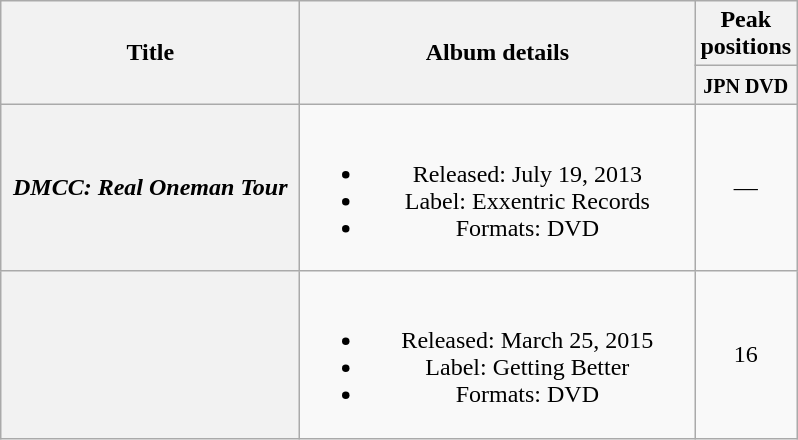<table class="wikitable plainrowheaders" style="text-align:center;">
<tr>
<th style="width:12em;" rowspan="2">Title</th>
<th style="width:16em;" rowspan="2">Album details</th>
<th colspan="1">Peak positions</th>
</tr>
<tr>
<th style="width:2.5em;"><small>JPN DVD</small><br></th>
</tr>
<tr>
<th scope="row"><em>DMCC: Real Oneman Tour</em></th>
<td><br><ul><li>Released: July 19, 2013 </li><li>Label: Exxentric Records</li><li>Formats: DVD</li></ul></td>
<td>—</td>
</tr>
<tr>
<th scope="row"></th>
<td><br><ul><li>Released: March 25, 2015 </li><li>Label: Getting Better</li><li>Formats: DVD</li></ul></td>
<td>16</td>
</tr>
</table>
